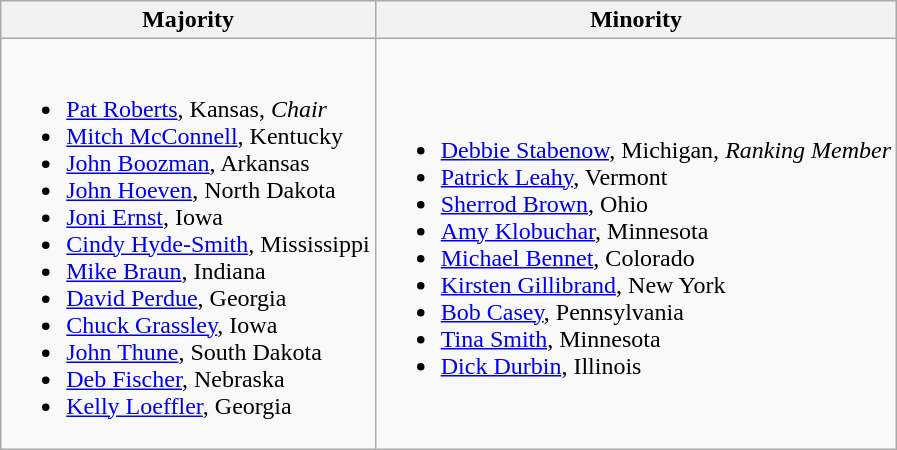<table class=wikitable>
<tr>
<th>Majority</th>
<th>Minority</th>
</tr>
<tr>
<td><br><ul><li><a href='#'>Pat Roberts</a>, Kansas, <em>Chair</em></li><li><a href='#'>Mitch McConnell</a>, Kentucky</li><li><a href='#'>John Boozman</a>, Arkansas</li><li><a href='#'>John Hoeven</a>, North Dakota</li><li><a href='#'>Joni Ernst</a>, Iowa</li><li><a href='#'>Cindy Hyde-Smith</a>, Mississippi</li><li><a href='#'>Mike Braun</a>, Indiana</li><li><a href='#'>David Perdue</a>, Georgia </li><li><a href='#'>Chuck Grassley</a>, Iowa</li><li><a href='#'>John Thune</a>, South Dakota</li><li><a href='#'>Deb Fischer</a>, Nebraska</li><li><a href='#'>Kelly Loeffler</a>, Georgia </li></ul></td>
<td><br><ul><li><a href='#'>Debbie Stabenow</a>, Michigan, <em>Ranking Member</em></li><li><a href='#'>Patrick Leahy</a>, Vermont</li><li><a href='#'>Sherrod Brown</a>, Ohio</li><li><a href='#'>Amy Klobuchar</a>, Minnesota</li><li><a href='#'>Michael Bennet</a>, Colorado</li><li><a href='#'>Kirsten Gillibrand</a>, New York</li><li><a href='#'>Bob Casey</a>, Pennsylvania</li><li><a href='#'>Tina Smith</a>, Minnesota</li><li><a href='#'>Dick Durbin</a>, Illinois</li></ul></td>
</tr>
</table>
